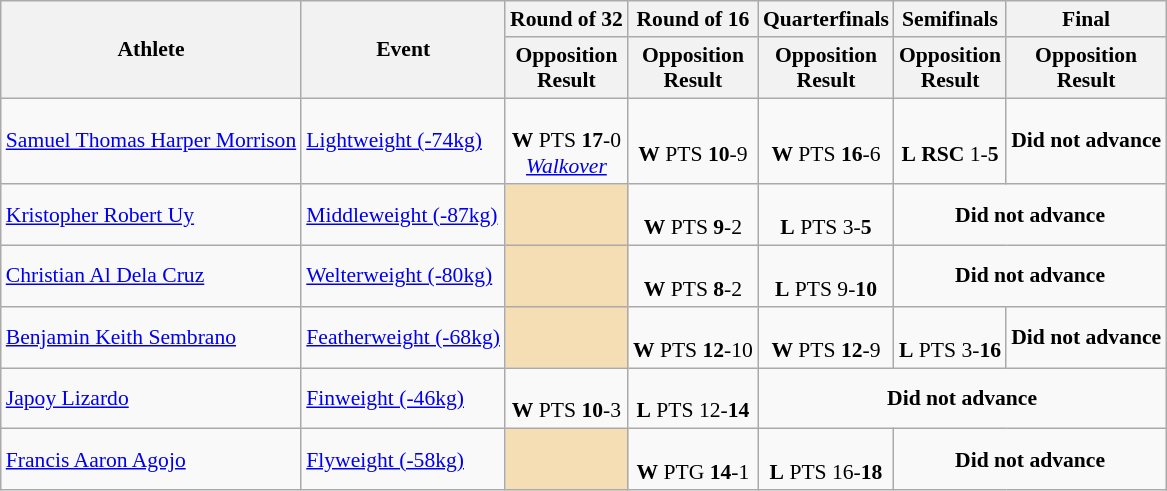<table class="wikitable" style="font-size:90%">
<tr>
<th rowspan=2>Athlete</th>
<th rowspan=2>Event</th>
<th>Round of 32</th>
<th>Round of 16</th>
<th>Quarterfinals</th>
<th>Semifinals</th>
<th>Final</th>
</tr>
<tr>
<th>Opposition<br>Result</th>
<th>Opposition<br>Result</th>
<th>Opposition<br>Result</th>
<th>Opposition<br>Result</th>
<th>Opposition<br>Result</th>
</tr>
<tr>
<td><a href='#'>Samuel Thomas Harper Morrison</a></td>
<td><a href='#'>Lightweight (-74kg)</a></td>
<td align=center><br><strong>W</strong> PTS <strong>17</strong>-0 <br> <em><a href='#'>Walkover</a></em></td>
<td align=center><br><strong>W</strong> PTS <strong>10</strong>-9</td>
<td align=center><br><strong>W</strong> PTS <strong>16</strong>-6</td>
<td align=center><br><strong>L</strong> <strong>RSC</strong> 1-<strong>5</strong><br> </td>
<td align="center"><strong>Did not advance</strong></td>
</tr>
<tr>
<td><a href='#'>Kristopher Robert Uy</a></td>
<td><a href='#'>Middleweight (-87kg)</a></td>
<td align=center bgcolor=wheat></td>
<td align=center><br><strong>W</strong> PTS <strong>9</strong>-2</td>
<td align=center><br><strong>L</strong> PTS 3-<strong>5</strong></td>
<td colspan="7" align="center"><strong>Did not advance</strong></td>
</tr>
<tr>
<td><a href='#'>Christian Al Dela Cruz</a></td>
<td><a href='#'>Welterweight (-80kg)</a></td>
<td align=center bgcolor=wheat></td>
<td align=center><br><strong>W</strong> PTS <strong>8</strong>-2</td>
<td align=center><br><strong>L</strong> PTS 9-<strong>10</strong></td>
<td colspan="7" align="center"><strong>Did not advance</strong></td>
</tr>
<tr>
<td><a href='#'>Benjamin Keith Sembrano</a></td>
<td><a href='#'>Featherweight (-68kg)</a></td>
<td align=center bgcolor=wheat></td>
<td align=center><br><strong>W</strong> PTS <strong>12</strong>-10</td>
<td align=center><br><strong>W</strong> PTS <strong>12</strong>-9</td>
<td align=center><br><strong>L</strong> PTS 3-<strong>16</strong><br> </td>
<td align="center"><strong>Did not advance</strong></td>
</tr>
<tr>
<td><a href='#'>Japoy Lizardo</a></td>
<td><a href='#'>Finweight (-46kg)</a></td>
<td align=center><br><strong>W</strong> PTS <strong>10</strong>-3</td>
<td align=center><br><strong>L</strong> PTS 12-<strong>14</strong></td>
<td colspan="7" align="center"><strong>Did not advance</strong></td>
</tr>
<tr>
<td><a href='#'>Francis Aaron Agojo</a></td>
<td><a href='#'>Flyweight (-58kg)</a></td>
<td align=center bgcolor=wheat></td>
<td align=center><br> <strong>W</strong> PTG <strong>14</strong>-1</td>
<td align=center><br> <strong>L</strong> PTS 16-<strong>18</strong></td>
<td colspan="7" align="center"><strong>Did not advance</strong></td>
</tr>
</table>
